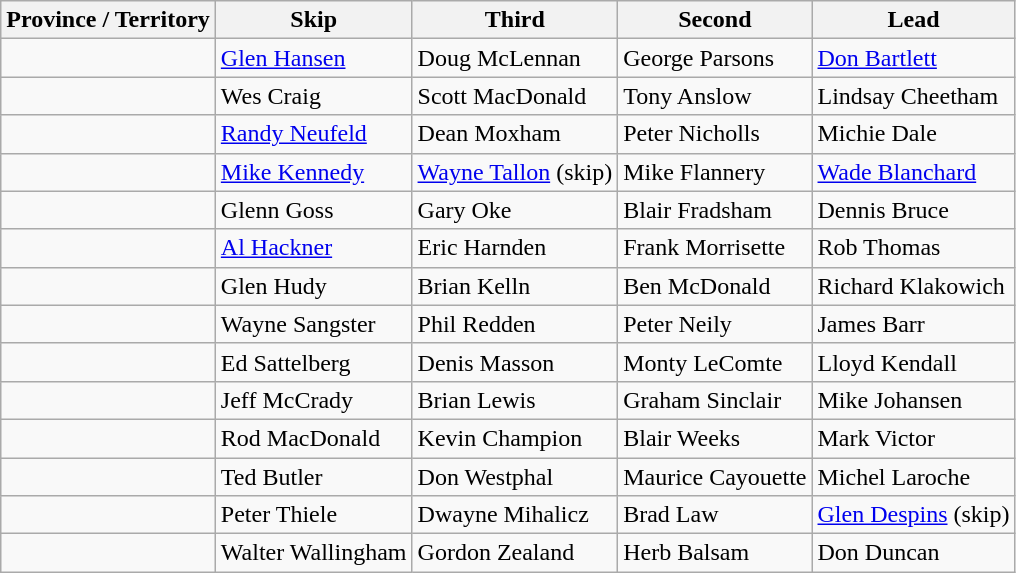<table class="wikitable">
<tr>
<th>Province / Territory</th>
<th>Skip</th>
<th>Third</th>
<th>Second</th>
<th>Lead</th>
</tr>
<tr>
<td></td>
<td><a href='#'>Glen Hansen</a></td>
<td>Doug McLennan</td>
<td>George Parsons</td>
<td><a href='#'>Don Bartlett</a></td>
</tr>
<tr>
<td></td>
<td>Wes Craig</td>
<td>Scott MacDonald</td>
<td>Tony Anslow</td>
<td>Lindsay Cheetham</td>
</tr>
<tr>
<td></td>
<td><a href='#'>Randy Neufeld</a></td>
<td>Dean Moxham</td>
<td>Peter Nicholls</td>
<td>Michie Dale</td>
</tr>
<tr>
<td></td>
<td><a href='#'>Mike Kennedy</a></td>
<td><a href='#'>Wayne Tallon</a> (skip)</td>
<td>Mike Flannery</td>
<td><a href='#'>Wade Blanchard</a></td>
</tr>
<tr>
<td></td>
<td>Glenn Goss</td>
<td>Gary Oke</td>
<td>Blair Fradsham</td>
<td>Dennis Bruce</td>
</tr>
<tr>
<td></td>
<td><a href='#'>Al Hackner</a></td>
<td>Eric Harnden</td>
<td>Frank Morrisette</td>
<td>Rob Thomas</td>
</tr>
<tr>
<td></td>
<td>Glen Hudy</td>
<td>Brian Kelln</td>
<td>Ben McDonald</td>
<td>Richard Klakowich</td>
</tr>
<tr>
<td></td>
<td>Wayne Sangster</td>
<td>Phil Redden</td>
<td>Peter Neily</td>
<td>James Barr</td>
</tr>
<tr>
<td></td>
<td>Ed Sattelberg</td>
<td>Denis Masson</td>
<td>Monty LeComte</td>
<td>Lloyd Kendall</td>
</tr>
<tr>
<td></td>
<td>Jeff McCrady</td>
<td>Brian Lewis</td>
<td>Graham Sinclair</td>
<td>Mike Johansen</td>
</tr>
<tr>
<td></td>
<td>Rod MacDonald</td>
<td>Kevin Champion</td>
<td>Blair Weeks</td>
<td>Mark Victor</td>
</tr>
<tr>
<td></td>
<td>Ted Butler</td>
<td>Don Westphal</td>
<td>Maurice Cayouette</td>
<td>Michel Laroche</td>
</tr>
<tr>
<td></td>
<td>Peter Thiele</td>
<td>Dwayne Mihalicz</td>
<td>Brad Law</td>
<td><a href='#'>Glen Despins</a> (skip)</td>
</tr>
<tr>
<td></td>
<td>Walter Wallingham</td>
<td>Gordon Zealand</td>
<td>Herb Balsam</td>
<td>Don Duncan</td>
</tr>
</table>
